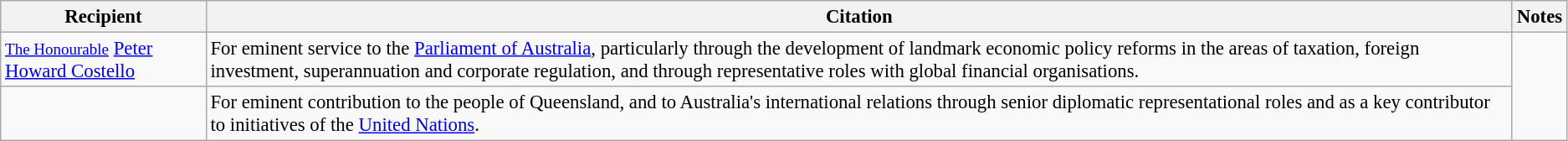<table class="wikitable" style="font-size:95%;">
<tr>
<th>Recipient</th>
<th>Citation</th>
<th>Notes</th>
</tr>
<tr>
<td><small><a href='#'>The Honourable</a></small> <a href='#'>Peter Howard Costello</a></td>
<td>For eminent service to the <a href='#'>Parliament of Australia</a>, particularly through the development of landmark economic policy reforms in the areas of taxation, foreign investment, superannuation and corporate regulation, and through representative roles with global financial organisations.</td>
<td rowspan=2></td>
</tr>
<tr>
<td></td>
<td>For eminent contribution to the people of Queensland, and to Australia's international relations through senior diplomatic representational roles and as a key contributor to initiatives of the <a href='#'>United Nations</a>.</td>
</tr>
</table>
